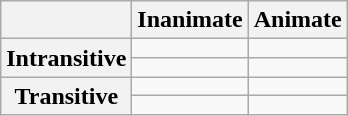<table class="wikitable" style="text-align:center">
<tr>
<th></th>
<th>Inanimate</th>
<th>Animate</th>
</tr>
<tr>
<th rowspan=2>Intransitive</th>
<td> </td>
<td> </td>
</tr>
<tr>
<td> </td>
<td> </td>
</tr>
<tr>
<th rowspan=2>Transitive</th>
<td> </td>
<td> </td>
</tr>
<tr>
<td> </td>
<td> </td>
</tr>
</table>
